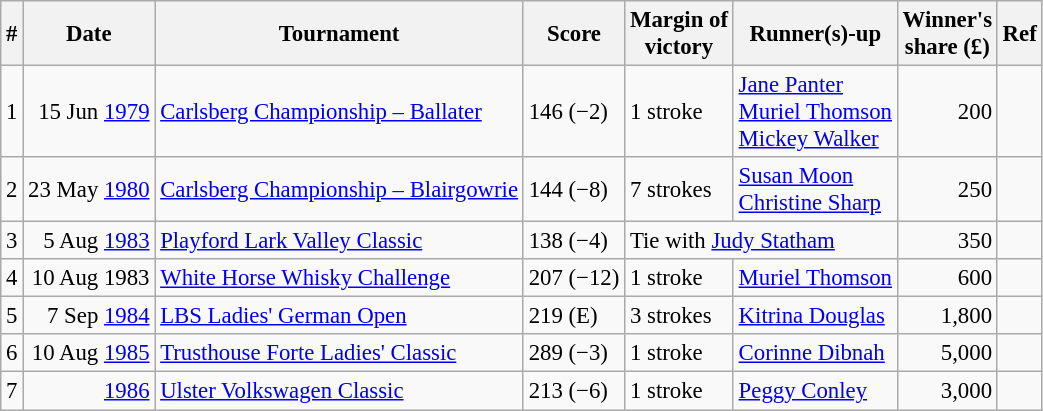<table class="wikitable sortable" style="font-size:95%">
<tr>
<th>#</th>
<th>Date</th>
<th>Tournament</th>
<th>Score</th>
<th>Margin of<br>victory</th>
<th>Runner(s)-up</th>
<th>Winner's<br>share (£)</th>
<th>Ref</th>
</tr>
<tr>
<td align=center>1</td>
<td align=right>15 Jun <a href='#'>1979</a></td>
<td><a href='#'>Carlsberg Championship – Ballater</a></td>
<td>146 (−2)</td>
<td>1 stroke</td>
<td> <a href='#'>Jane Panter</a><br> <a href='#'>Muriel Thomson</a><br> <a href='#'>Mickey Walker</a></td>
<td align=right>200</td>
<td></td>
</tr>
<tr>
<td align=center>2</td>
<td align=right>23 May <a href='#'>1980</a></td>
<td><a href='#'>Carlsberg Championship – Blairgowrie</a></td>
<td>144 (−8)</td>
<td>7 strokes</td>
<td> <a href='#'>Susan Moon</a> <br> <a href='#'>Christine Sharp</a></td>
<td align=right>250</td>
<td></td>
</tr>
<tr>
<td align=center>3</td>
<td align=right>5 Aug <a href='#'>1983</a></td>
<td><a href='#'>Playford Lark Valley Classic</a></td>
<td>138 (−4)</td>
<td colspan=2>Tie with  <a href='#'>Judy Statham</a></td>
<td align=right>350</td>
<td></td>
</tr>
<tr>
<td align=center>4</td>
<td align=right>10 Aug 1983</td>
<td><a href='#'>White Horse Whisky Challenge</a></td>
<td>207 (−12)</td>
<td>1 stroke</td>
<td> <a href='#'>Muriel Thomson</a></td>
<td align=right>600</td>
<td></td>
</tr>
<tr>
<td align=center>5</td>
<td align=right>7 Sep <a href='#'>1984</a></td>
<td><a href='#'>LBS Ladies' German Open</a></td>
<td>219 (E)</td>
<td>3 strokes</td>
<td> <a href='#'>Kitrina Douglas</a></td>
<td align=right>1,800</td>
<td></td>
</tr>
<tr>
<td align=center>6</td>
<td align=right>10 Aug <a href='#'>1985</a></td>
<td><a href='#'>Trusthouse Forte Ladies' Classic</a></td>
<td>289 (−3)</td>
<td>1 stroke</td>
<td> <a href='#'>Corinne Dibnah</a></td>
<td align=right>5,000</td>
<td></td>
</tr>
<tr>
<td align=center>7</td>
<td align=right><a href='#'>1986</a></td>
<td><a href='#'>Ulster Volkswagen Classic</a></td>
<td>213 (−6)</td>
<td>1 stroke</td>
<td> <a href='#'>Peggy Conley</a></td>
<td align=right>3,000</td>
<td></td>
</tr>
</table>
